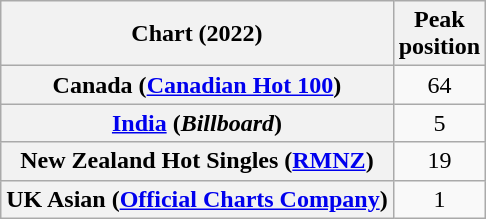<table class="wikitable sortable plainrowheaders" style="text-align:center">
<tr>
<th scope="col">Chart (2022)</th>
<th scope="col">Peak<br>position</th>
</tr>
<tr>
<th scope="row">Canada (<a href='#'>Canadian Hot 100</a>)</th>
<td>64</td>
</tr>
<tr>
<th scope="row"><a href='#'>India</a> (<em>Billboard</em>)</th>
<td>5</td>
</tr>
<tr>
<th scope="row">New Zealand Hot Singles (<a href='#'>RMNZ</a>)</th>
<td>19</td>
</tr>
<tr>
<th scope="row">UK Asian (<a href='#'>Official Charts Company</a>)</th>
<td>1</td>
</tr>
</table>
